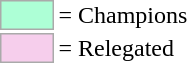<table>
<tr>
<td style="background-color:#ADFFD6; border:1px solid #aaaaaa; width:2em;"></td>
<td>= Champions</td>
</tr>
<tr>
<td style="background-color:#F6CEEC; border:1px solid #aaaaaa; width:2em;"></td>
<td>= Relegated</td>
</tr>
</table>
